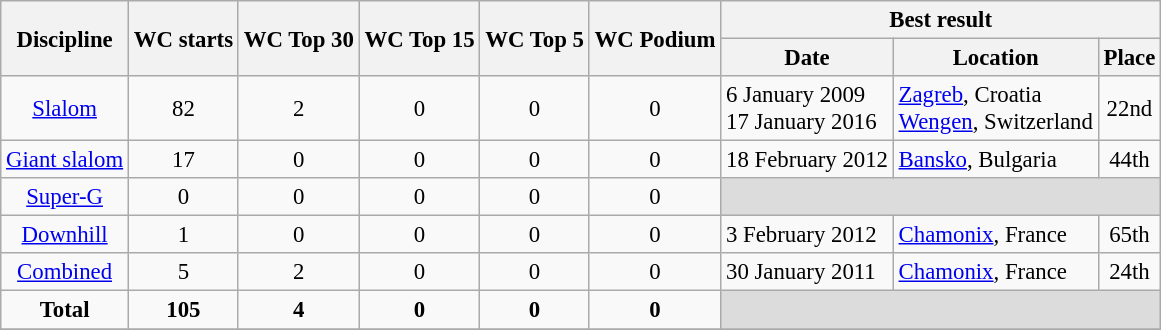<table class="wikitable" style="text-align:center; font-size:95%;">
<tr>
<th rowspan=2>Discipline</th>
<th rowspan=2>WC starts</th>
<th rowspan=2>WC Top 30</th>
<th rowspan=2>WC Top 15</th>
<th rowspan=2>WC Top 5</th>
<th rowspan=2>WC Podium</th>
<th colspan=3>Best result</th>
</tr>
<tr>
<th>Date</th>
<th>Location</th>
<th>Place</th>
</tr>
<tr>
<td align=center><a href='#'>Slalom</a></td>
<td align=center>82</td>
<td align=center>2</td>
<td align=center>0</td>
<td align=center>0</td>
<td align=center>0</td>
<td align=left>6 January 2009<br> 17 January 2016</td>
<td align=left> <a href='#'>Zagreb</a>, Croatia<br> <a href='#'>Wengen</a>, Switzerland</td>
<td>22nd</td>
</tr>
<tr>
<td align=center><a href='#'>Giant slalom</a></td>
<td align=center>17</td>
<td align=center>0</td>
<td align=center>0</td>
<td align=center>0</td>
<td align=center>0</td>
<td align=left>18 February 2012</td>
<td align=left> <a href='#'>Bansko</a>, Bulgaria</td>
<td>44th</td>
</tr>
<tr>
<td align=center><a href='#'>Super-G</a></td>
<td align=center>0</td>
<td align=center>0</td>
<td align=center>0</td>
<td align=center>0</td>
<td align=center>0</td>
<td colspan=3 bgcolor=#DCDCDC></td>
</tr>
<tr>
<td align=center><a href='#'>Downhill</a></td>
<td align=center>1</td>
<td align=center>0</td>
<td align=center>0</td>
<td align=center>0</td>
<td align=center>0</td>
<td align=left>3 February 2012</td>
<td align=left> <a href='#'>Chamonix</a>, France</td>
<td>65th</td>
</tr>
<tr>
<td align=center><a href='#'>Combined</a></td>
<td align=center>5</td>
<td align=center>2</td>
<td align=center>0</td>
<td align=center>0</td>
<td align=center>0</td>
<td align=left>30 January 2011</td>
<td align=left> <a href='#'>Chamonix</a>, France</td>
<td>24th</td>
</tr>
<tr>
<td align=center><strong>Total</strong></td>
<td align=center><strong>105</strong></td>
<td align=center><strong>4</strong></td>
<td align=center><strong>0</strong></td>
<td align=center><strong>0</strong></td>
<td align=center><strong>0</strong></td>
<td colspan=3 bgcolor=#DCDCDC></td>
</tr>
<tr>
</tr>
</table>
